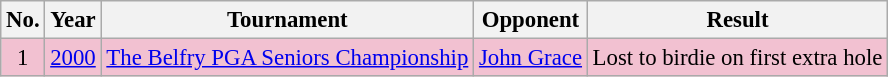<table class="wikitable" style="font-size:95%;">
<tr>
<th>No.</th>
<th>Year</th>
<th>Tournament</th>
<th>Opponent</th>
<th>Result</th>
</tr>
<tr style="background:#F2C1D1;">
<td align=center>1</td>
<td><a href='#'>2000</a></td>
<td><a href='#'>The Belfry PGA Seniors Championship</a></td>
<td> <a href='#'>John Grace</a></td>
<td>Lost to birdie on first extra hole</td>
</tr>
</table>
